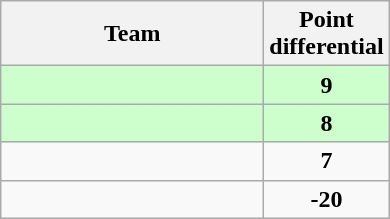<table class="wikitable" style="text-align:center;">
<tr>
<th style="width:10.5em;">Team</th>
<th style="width:1.5em;">Point differential</th>
</tr>
<tr bgcolor=#cfc>
<td align="left"></td>
<td><strong>9</strong></td>
</tr>
<tr bgcolor="#cfc">
<td align="left"></td>
<td><strong>8</strong></td>
</tr>
<tr>
<td align="left"></td>
<td><strong>7</strong></td>
</tr>
<tr>
<td align="left"></td>
<td><strong>-20</strong></td>
</tr>
</table>
